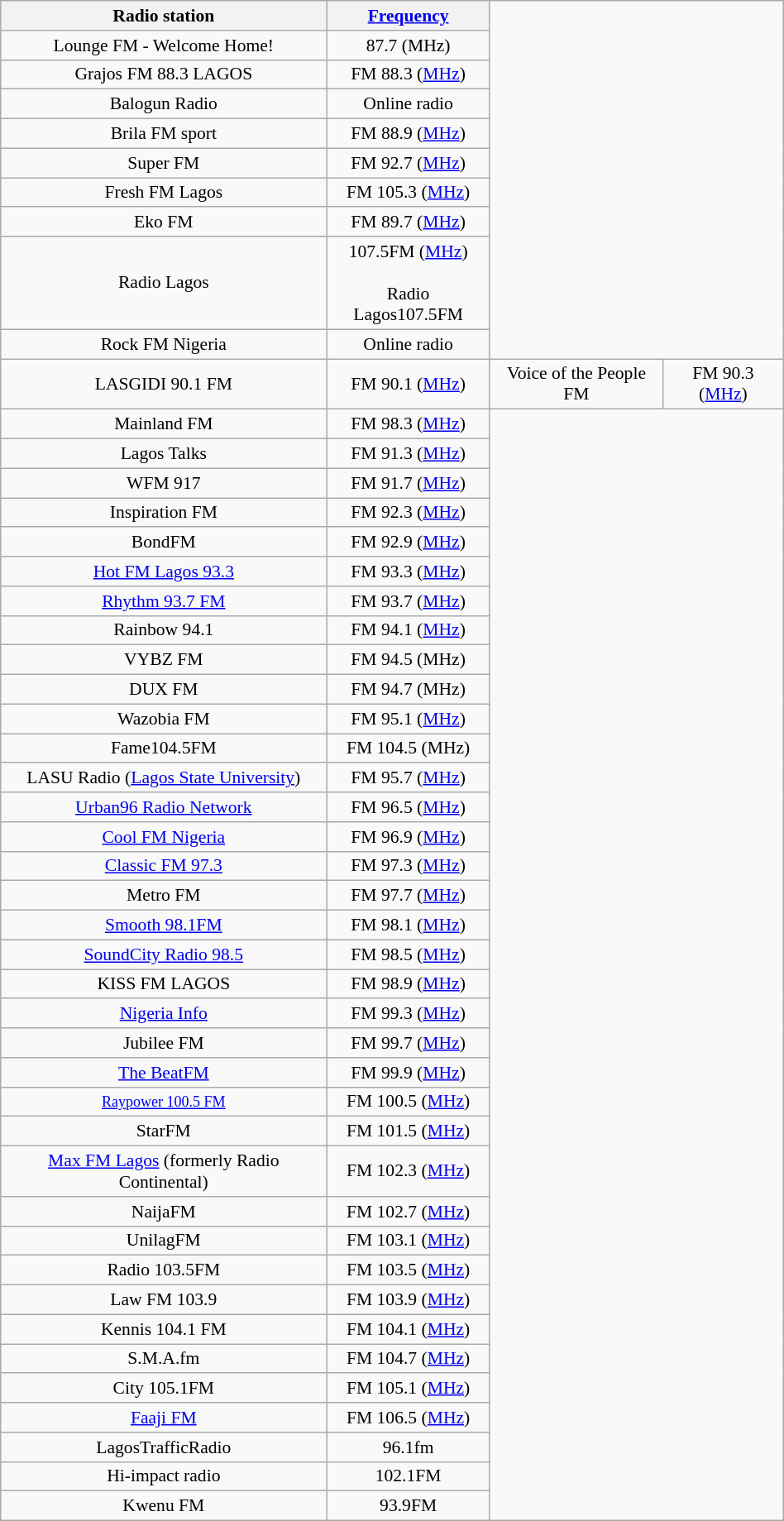<table class="wikitable" width="50%" style="text-align:center; font-size: 90%">
<tr>
<th>Radio station</th>
<th><a href='#'>Frequency</a></th>
</tr>
<tr>
<td>Lounge FM - Welcome Home!</td>
<td>87.7 (MHz)</td>
</tr>
<tr>
<td>Grajos FM 88.3 LAGOS</td>
<td>FM 88.3 (<a href='#'>MHz</a>)</td>
</tr>
<tr>
<td>Balogun Radio</td>
<td>Online radio</td>
</tr>
<tr>
<td>Brila FM sport</td>
<td>FM 88.9 (<a href='#'>MHz</a>)</td>
</tr>
<tr>
<td>Super FM</td>
<td>FM 92.7 (<a href='#'>MHz</a>)</td>
</tr>
<tr>
<td>Fresh FM Lagos</td>
<td>FM 105.3 (<a href='#'>MHz</a>)</td>
</tr>
<tr>
<td>Eko FM</td>
<td>FM 89.7 (<a href='#'>MHz</a>)<br></td>
</tr>
<tr>
<td>Radio Lagos</td>
<td>107.5FM (<a href='#'>MHz</a>)<br><br>Radio Lagos107.5FM</td>
</tr>
<tr>
<td>Rock FM Nigeria</td>
<td>Online radio</td>
</tr>
<tr>
<td>LASGIDI 90.1 FM</td>
<td>FM 90.1 (<a href='#'>MHz</a>)</td>
<td>Voice of the People FM</td>
<td>FM 90.3 (<a href='#'>MHz</a>)</td>
</tr>
<tr>
<td>Mainland FM</td>
<td>FM 98.3 (<a href='#'>MHz</a>)</td>
</tr>
<tr>
<td>Lagos Talks</td>
<td>FM 91.3 (<a href='#'>MHz</a>)</td>
</tr>
<tr>
<td>WFM 917</td>
<td>FM 91.7 (<a href='#'>MHz</a>)</td>
</tr>
<tr>
<td>Inspiration FM</td>
<td>FM 92.3 (<a href='#'>MHz</a>)</td>
</tr>
<tr>
<td>BondFM</td>
<td>FM 92.9 (<a href='#'>MHz</a>)</td>
</tr>
<tr>
<td><a href='#'>Hot FM Lagos 93.3</a></td>
<td>FM 93.3 (<a href='#'>MHz</a>)</td>
</tr>
<tr>
<td><a href='#'>Rhythm 93.7 FM</a></td>
<td>FM 93.7 (<a href='#'>MHz</a>)</td>
</tr>
<tr>
<td>Rainbow 94.1</td>
<td>FM 94.1 (<a href='#'>MHz</a>)</td>
</tr>
<tr>
<td>VYBZ FM</td>
<td>FM 94.5 (MHz)</td>
</tr>
<tr>
<td>DUX FM</td>
<td>FM 94.7 (MHz)</td>
</tr>
<tr>
<td>Wazobia FM</td>
<td>FM 95.1 (<a href='#'>MHz</a>)</td>
</tr>
<tr>
<td>Fame104.5FM</td>
<td>FM 104.5 (MHz)</td>
</tr>
<tr>
<td>LASU Radio (<a href='#'>Lagos State University</a>)</td>
<td>FM 95.7 (<a href='#'>MHz</a>)</td>
</tr>
<tr>
<td><a href='#'>Urban96 Radio Network</a></td>
<td>FM 96.5 (<a href='#'>MHz</a>)</td>
</tr>
<tr>
<td><a href='#'>Cool FM Nigeria</a></td>
<td>FM 96.9 (<a href='#'>MHz</a>)</td>
</tr>
<tr>
<td><a href='#'>Classic FM 97.3</a></td>
<td>FM 97.3 (<a href='#'>MHz</a>)</td>
</tr>
<tr>
<td>Metro FM</td>
<td>FM 97.7 (<a href='#'>MHz</a>)</td>
</tr>
<tr>
<td><a href='#'>Smooth 98.1FM</a></td>
<td>FM 98.1 (<a href='#'>MHz</a>)</td>
</tr>
<tr>
<td><a href='#'>SoundCity Radio 98.5</a></td>
<td>FM 98.5 (<a href='#'>MHz</a>)</td>
</tr>
<tr>
<td>KISS FM LAGOS</td>
<td>FM 98.9 (<a href='#'>MHz</a>)</td>
</tr>
<tr>
<td><a href='#'>Nigeria Info</a></td>
<td>FM 99.3 (<a href='#'>MHz</a>)</td>
</tr>
<tr>
<td>Jubilee FM</td>
<td>FM 99.7 (<a href='#'>MHz</a>)</td>
</tr>
<tr>
<td><a href='#'>The BeatFM</a></td>
<td>FM 99.9 (<a href='#'>MHz</a>)</td>
</tr>
<tr>
<td><small><a href='#'>Raypower 100.5 FM</a></small></td>
<td>FM 100.5 (<a href='#'>MHz</a>)</td>
</tr>
<tr>
<td>StarFM</td>
<td>FM 101.5 (<a href='#'>MHz</a>)</td>
</tr>
<tr>
<td><a href='#'>Max FM Lagos</a> (formerly Radio Continental)</td>
<td>FM 102.3 (<a href='#'>MHz</a>)</td>
</tr>
<tr>
<td>NaijaFM</td>
<td>FM 102.7 (<a href='#'>MHz</a>)</td>
</tr>
<tr>
<td>UnilagFM</td>
<td>FM 103.1 (<a href='#'>MHz</a>)</td>
</tr>
<tr>
<td>Radio 103.5FM</td>
<td>FM 103.5 (<a href='#'>MHz</a>)</td>
</tr>
<tr>
<td>Law FM 103.9</td>
<td>FM 103.9 (<a href='#'>MHz</a>)</td>
</tr>
<tr>
<td>Kennis 104.1 FM</td>
<td>FM 104.1 (<a href='#'>MHz</a>)</td>
</tr>
<tr>
<td>S.M.A.fm</td>
<td>FM 104.7 (<a href='#'>MHz</a>)</td>
</tr>
<tr>
<td>City 105.1FM</td>
<td>FM 105.1 (<a href='#'>MHz</a>)</td>
</tr>
<tr>
<td><a href='#'>Faaji FM</a></td>
<td>FM 106.5 (<a href='#'>MHz</a>)</td>
</tr>
<tr>
<td>LagosTrafficRadio</td>
<td>96.1fm</td>
</tr>
<tr>
<td>Hi-impact radio</td>
<td>102.1FM</td>
</tr>
<tr>
<td>Kwenu FM</td>
<td>93.9FM</td>
</tr>
</table>
